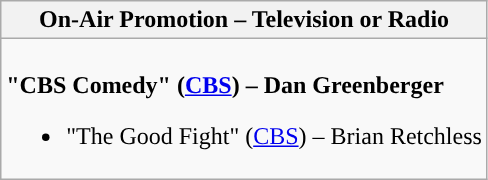<table class=wikitable style="width=100%">
<tr>
<th colspan="2" style="background:">On-Air Promotion – Television or Radio</th>
</tr>
<tr>
<td colspan="2" style="vertical-align:top;"><br><strong>"CBS Comedy" (<a href='#'>CBS</a>) – Dan Greenberger</strong><ul><li>"The Good Fight" (<a href='#'>CBS</a>) – Brian Retchless</li></ul></td>
</tr>
</table>
